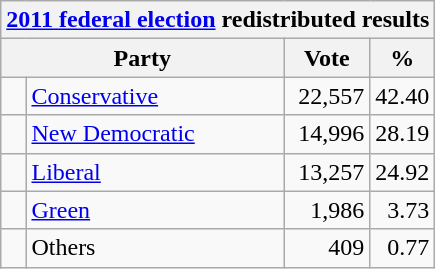<table class="wikitable">
<tr>
<th colspan="4"><a href='#'>2011 federal election</a> redistributed results</th>
</tr>
<tr>
<th bgcolor="#DDDDFF" width="130px" colspan="2">Party</th>
<th bgcolor="#DDDDFF" width="50px">Vote</th>
<th bgcolor="#DDDDFF" width="30px">%</th>
</tr>
<tr>
<td> </td>
<td><a href='#'>Conservative</a></td>
<td align=right>22,557</td>
<td align=right>42.40</td>
</tr>
<tr>
<td> </td>
<td><a href='#'>New Democratic</a></td>
<td align=right>14,996</td>
<td align=right>28.19</td>
</tr>
<tr>
<td> </td>
<td><a href='#'>Liberal</a></td>
<td align=right>13,257</td>
<td align=right>24.92</td>
</tr>
<tr>
<td> </td>
<td><a href='#'>Green</a></td>
<td align=right>1,986</td>
<td align=right>3.73</td>
</tr>
<tr>
<td> </td>
<td>Others</td>
<td align=right>409</td>
<td align=right>0.77</td>
</tr>
</table>
